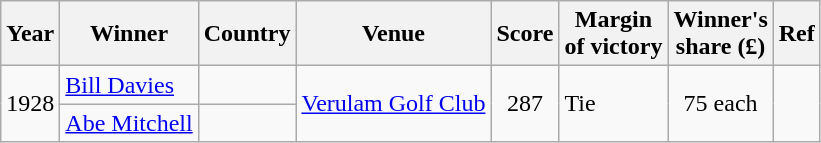<table class="wikitable">
<tr>
<th>Year</th>
<th>Winner</th>
<th>Country</th>
<th>Venue</th>
<th>Score</th>
<th>Margin<br>of victory</th>
<th>Winner's<br>share (£)</th>
<th>Ref</th>
</tr>
<tr>
<td rowspan=2>1928</td>
<td><a href='#'>Bill Davies</a></td>
<td></td>
<td rowspan=2><a href='#'>Verulam Golf Club</a></td>
<td align=center rowspan=2>287</td>
<td rowspan=2>Tie</td>
<td align=center rowspan=2>75 each</td>
<td rowspan=2></td>
</tr>
<tr>
<td><a href='#'>Abe Mitchell</a></td>
<td></td>
</tr>
</table>
